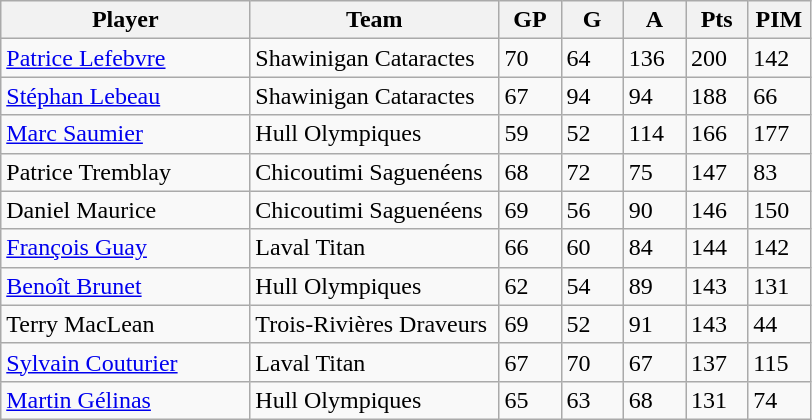<table class="wikitable">
<tr>
<th bgcolor="#DDDDFF" width="30%">Player</th>
<th bgcolor="#DDDDFF" width="30%">Team</th>
<th bgcolor="#DDDDFF" width="7.5%">GP</th>
<th bgcolor="#DDDDFF" width="7.5%">G</th>
<th bgcolor="#DDDDFF" width="7.5%">A</th>
<th bgcolor="#DDDDFF" width="7.5%">Pts</th>
<th bgcolor="#DDDDFF" width="7.5%">PIM</th>
</tr>
<tr>
<td><a href='#'>Patrice Lefebvre</a></td>
<td>Shawinigan Cataractes</td>
<td>70</td>
<td>64</td>
<td>136</td>
<td>200</td>
<td>142</td>
</tr>
<tr>
<td><a href='#'>Stéphan Lebeau</a></td>
<td>Shawinigan Cataractes</td>
<td>67</td>
<td>94</td>
<td>94</td>
<td>188</td>
<td>66</td>
</tr>
<tr>
<td><a href='#'>Marc Saumier</a></td>
<td>Hull Olympiques</td>
<td>59</td>
<td>52</td>
<td>114</td>
<td>166</td>
<td>177</td>
</tr>
<tr>
<td>Patrice Tremblay</td>
<td>Chicoutimi Saguenéens</td>
<td>68</td>
<td>72</td>
<td>75</td>
<td>147</td>
<td>83</td>
</tr>
<tr>
<td>Daniel Maurice</td>
<td>Chicoutimi Saguenéens</td>
<td>69</td>
<td>56</td>
<td>90</td>
<td>146</td>
<td>150</td>
</tr>
<tr>
<td><a href='#'>François Guay</a></td>
<td>Laval Titan</td>
<td>66</td>
<td>60</td>
<td>84</td>
<td>144</td>
<td>142</td>
</tr>
<tr>
<td><a href='#'>Benoît Brunet</a></td>
<td>Hull Olympiques</td>
<td>62</td>
<td>54</td>
<td>89</td>
<td>143</td>
<td>131</td>
</tr>
<tr>
<td>Terry MacLean</td>
<td>Trois-Rivières Draveurs</td>
<td>69</td>
<td>52</td>
<td>91</td>
<td>143</td>
<td>44</td>
</tr>
<tr>
<td><a href='#'>Sylvain Couturier</a></td>
<td>Laval Titan</td>
<td>67</td>
<td>70</td>
<td>67</td>
<td>137</td>
<td>115</td>
</tr>
<tr>
<td><a href='#'>Martin Gélinas</a></td>
<td>Hull Olympiques</td>
<td>65</td>
<td>63</td>
<td>68</td>
<td>131</td>
<td>74</td>
</tr>
</table>
